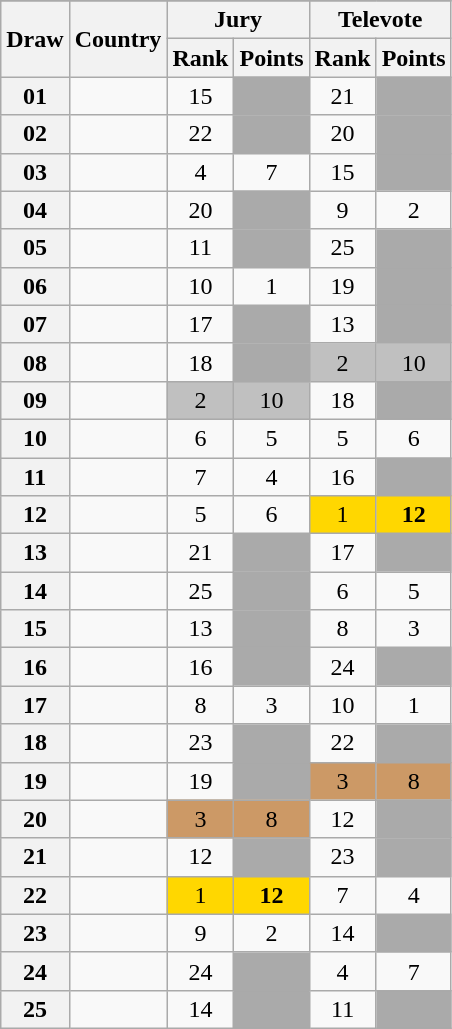<table class="sortable wikitable collapsible plainrowheaders" style="text-align:center;">
<tr>
</tr>
<tr>
<th scope="col" rowspan="2">Draw</th>
<th scope="col" rowspan="2">Country</th>
<th scope="col" colspan="2">Jury</th>
<th scope="col" colspan="2">Televote</th>
</tr>
<tr>
<th scope="col">Rank</th>
<th scope="col">Points</th>
<th scope="col">Rank</th>
<th scope="col">Points</th>
</tr>
<tr>
<th scope="row" style="text-align:center;">01</th>
<td style="text-align:left;"></td>
<td>15</td>
<td style="background:#AAAAAA;"></td>
<td>21</td>
<td style="background:#AAAAAA;"></td>
</tr>
<tr>
<th scope="row" style="text-align:center;">02</th>
<td style="text-align:left;"></td>
<td>22</td>
<td style="background:#AAAAAA;"></td>
<td>20</td>
<td style="background:#AAAAAA;"></td>
</tr>
<tr>
<th scope="row" style="text-align:center;">03</th>
<td style="text-align:left;"></td>
<td>4</td>
<td>7</td>
<td>15</td>
<td style="background:#AAAAAA;"></td>
</tr>
<tr>
<th scope="row" style="text-align:center;">04</th>
<td style="text-align:left;"></td>
<td>20</td>
<td style="background:#AAAAAA;"></td>
<td>9</td>
<td>2</td>
</tr>
<tr>
<th scope="row" style="text-align:center;">05</th>
<td style="text-align:left;"></td>
<td>11</td>
<td style="background:#AAAAAA;"></td>
<td>25</td>
<td style="background:#AAAAAA;"></td>
</tr>
<tr>
<th scope="row" style="text-align:center;">06</th>
<td style="text-align:left;"></td>
<td>10</td>
<td>1</td>
<td>19</td>
<td style="background:#AAAAAA;"></td>
</tr>
<tr>
<th scope="row" style="text-align:center;">07</th>
<td style="text-align:left;"></td>
<td>17</td>
<td style="background:#AAAAAA;"></td>
<td>13</td>
<td style="background:#AAAAAA;"></td>
</tr>
<tr>
<th scope="row" style="text-align:center;">08</th>
<td style="text-align:left;"></td>
<td>18</td>
<td style="background:#AAAAAA;"></td>
<td style="background:silver;">2</td>
<td style="background:silver;">10</td>
</tr>
<tr>
<th scope="row" style="text-align:center;">09</th>
<td style="text-align:left;"></td>
<td style="background:silver;">2</td>
<td style="background:silver;">10</td>
<td>18</td>
<td style="background:#AAAAAA;"></td>
</tr>
<tr>
<th scope="row" style="text-align:center;">10</th>
<td style="text-align:left;"></td>
<td>6</td>
<td>5</td>
<td>5</td>
<td>6</td>
</tr>
<tr>
<th scope="row" style="text-align:center;">11</th>
<td style="text-align:left;"></td>
<td>7</td>
<td>4</td>
<td>16</td>
<td style="background:#AAAAAA;"></td>
</tr>
<tr>
<th scope="row" style="text-align:center;">12</th>
<td style="text-align:left;"></td>
<td>5</td>
<td>6</td>
<td style="background:gold;">1</td>
<td style="background:gold;"><strong>12</strong></td>
</tr>
<tr>
<th scope="row" style="text-align:center;">13</th>
<td style="text-align:left;"></td>
<td>21</td>
<td style="background:#AAAAAA;"></td>
<td>17</td>
<td style="background:#AAAAAA;"></td>
</tr>
<tr>
<th scope="row" style="text-align:center;">14</th>
<td style="text-align:left;"></td>
<td>25</td>
<td style="background:#AAAAAA;"></td>
<td>6</td>
<td>5</td>
</tr>
<tr>
<th scope="row" style="text-align:center;">15</th>
<td style="text-align:left;"></td>
<td>13</td>
<td style="background:#AAAAAA;"></td>
<td 8>8</td>
<td>3</td>
</tr>
<tr>
<th scope="row" style="text-align:center;">16</th>
<td style="text-align:left;"></td>
<td>16</td>
<td style="background:#AAAAAA;"></td>
<td>24</td>
<td style="background:#AAAAAA;"></td>
</tr>
<tr>
<th scope="row" style="text-align:center;">17</th>
<td style="text-align:left;"></td>
<td>8</td>
<td>3</td>
<td>10</td>
<td>1</td>
</tr>
<tr>
<th scope="row" style="text-align:center;">18</th>
<td style="text-align:left;"></td>
<td>23</td>
<td style="background:#AAAAAA;"></td>
<td>22</td>
<td style="background:#AAAAAA;"></td>
</tr>
<tr>
<th scope="row" style="text-align:center;">19</th>
<td style="text-align:left;"></td>
<td>19</td>
<td style="background:#AAAAAA;"></td>
<td style="background:#CC9966;">3</td>
<td style="background:#CC9966;">8</td>
</tr>
<tr>
<th scope="row" style="text-align:center;">20</th>
<td style="text-align:left;"></td>
<td style="background:#CC9966;">3</td>
<td style="background:#CC9966;">8</td>
<td>12</td>
<td style="background:#AAAAAA;"></td>
</tr>
<tr>
<th scope="row" style="text-align:center;">21</th>
<td style="text-align:left;"></td>
<td>12</td>
<td style="background:#AAAAAA;"></td>
<td>23</td>
<td style="background:#AAAAAA;"></td>
</tr>
<tr>
<th scope="row" style="text-align:center;">22</th>
<td style="text-align:left;"></td>
<td style="background:gold;">1</td>
<td style="background:gold;"><strong>12</strong></td>
<td>7</td>
<td>4</td>
</tr>
<tr>
<th scope="row" style="text-align:center;">23</th>
<td style="text-align:left;"></td>
<td>9</td>
<td>2</td>
<td>14</td>
<td style="background:#AAAAAA;"></td>
</tr>
<tr>
<th scope="row" style="text-align:center;">24</th>
<td style="text-align:left;"></td>
<td>24</td>
<td style="background:#AAAAAA;"></td>
<td>4</td>
<td>7</td>
</tr>
<tr>
<th scope="row" style="text-align:center;">25</th>
<td style="text-align:left;"></td>
<td>14</td>
<td style="background:#AAAAAA;"></td>
<td>11</td>
<td style="background:#AAAAAA;"></td>
</tr>
</table>
